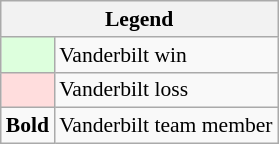<table class="wikitable" style="font-size:90%">
<tr>
<th colspan="2">Legend</th>
</tr>
<tr>
<td style="background:#dfd;"> </td>
<td>Vanderbilt win</td>
</tr>
<tr>
<td style="background:#fdd;"> </td>
<td>Vanderbilt loss</td>
</tr>
<tr>
<td><strong>Bold</strong></td>
<td>Vanderbilt team member</td>
</tr>
</table>
